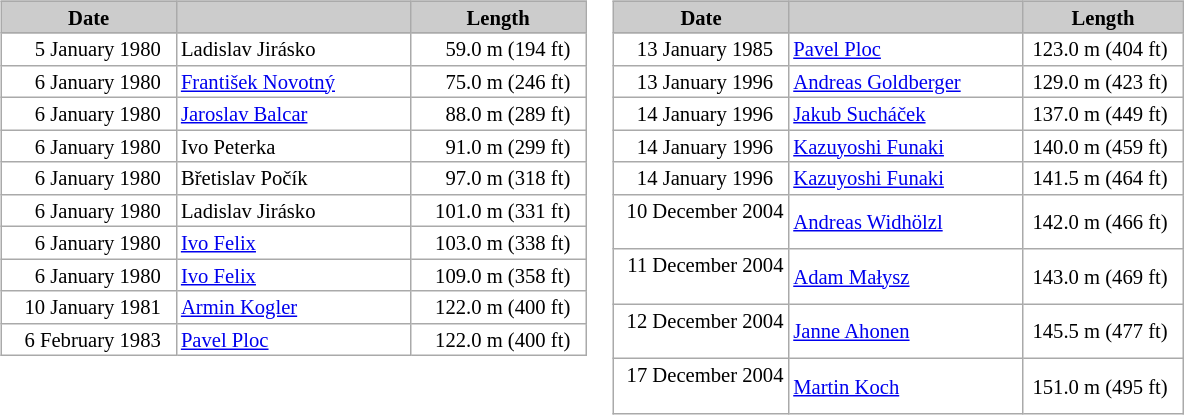<table>
<tr valign = "top">
<td><br><table class="wikitable plainrowheaders" style="background:#fff; font-size:86%; line-height:15px; border:grey solid 1px; border-collapse:collapse;">
<tr style="background:#ccc; text-align:center;">
<th style="background:#ccc;" width="110">Date</th>
<th style="background:#ccc;" width="150"></th>
<th style="background:#ccc;" width="110">Length</th>
</tr>
<tr>
<td align=right>5 January 1980  </td>
<td> Ladislav Jirásko</td>
<td align=right>59.0 m (194 ft)  </td>
</tr>
<tr>
<td align=right>6 January 1980  </td>
<td> <a href='#'>František Novotný</a></td>
<td align=right>75.0 m (246 ft)  </td>
</tr>
<tr>
<td align=right>6 January 1980  </td>
<td> <a href='#'>Jaroslav Balcar</a></td>
<td align=right>88.0 m (289 ft)  </td>
</tr>
<tr>
<td align=right>6 January 1980  </td>
<td> Ivo Peterka</td>
<td align=right>91.0 m (299 ft)  </td>
</tr>
<tr>
<td align=right>6 January 1980  </td>
<td> Břetislav Počík</td>
<td align=right>97.0 m (318 ft)  </td>
</tr>
<tr>
<td align=right>6 January 1980  </td>
<td> Ladislav Jirásko</td>
<td align=right>101.0 m (331 ft)  </td>
</tr>
<tr>
<td align=right>6 January 1980  </td>
<td> <a href='#'>Ivo Felix</a></td>
<td align=right>103.0 m (338 ft)  </td>
</tr>
<tr>
<td align=right>6 January 1980  </td>
<td> <a href='#'>Ivo Felix</a></td>
<td align=right>109.0 m (358 ft)  </td>
</tr>
<tr>
<td align=right>10 January 1981  </td>
<td> <a href='#'>Armin Kogler</a></td>
<td align=right>122.0 m (400 ft)  </td>
</tr>
<tr>
<td align=right>6 February 1983  </td>
<td> <a href='#'>Pavel Ploc</a></td>
<td align=right>122.0 m (400 ft)  </td>
</tr>
</table>
</td>
<td><br><table class="wikitable plainrowheaders" style="background:#fff; font-size:86%; line-height:15px; border:grey solid 1px; border-collapse:collapse;">
<tr style="background:#ccc; text-align:center;">
<th style="background:#ccc;" width="110">Date</th>
<th style="background:#ccc;" width="150"></th>
<th style="background:#ccc;" width="100">Length</th>
</tr>
<tr>
<td align=right>13 January 1985  </td>
<td> <a href='#'>Pavel Ploc</a></td>
<td align=right>123.0 m (404 ft)  </td>
</tr>
<tr>
<td align=right>13 January 1996  </td>
<td> <a href='#'>Andreas Goldberger</a></td>
<td align=right>129.0 m (423 ft)  </td>
</tr>
<tr>
<td align=right>14 January 1996  </td>
<td> <a href='#'>Jakub Sucháček</a></td>
<td align=right>137.0 m (449 ft)  </td>
</tr>
<tr>
<td align=right>14 January 1996  </td>
<td> <a href='#'>Kazuyoshi Funaki</a></td>
<td align=right>140.0 m (459 ft)  </td>
</tr>
<tr>
<td align=right>14 January 1996  </td>
<td> <a href='#'>Kazuyoshi Funaki</a></td>
<td align=right>141.5 m (464 ft)  </td>
</tr>
<tr>
<td align=right>10 December 2004  </td>
<td> <a href='#'>Andreas Widhölzl</a></td>
<td align=right>142.0 m (466 ft)  </td>
</tr>
<tr>
<td align=right>11 December 2004  </td>
<td> <a href='#'>Adam Małysz</a></td>
<td align=right>143.0 m (469 ft)  </td>
</tr>
<tr>
<td align=right>12 December 2004  </td>
<td> <a href='#'>Janne Ahonen</a></td>
<td align=right>145.5 m (477 ft)  </td>
</tr>
<tr>
<td align=right>17 December 2004  </td>
<td> <a href='#'>Martin Koch</a></td>
<td align=right>151.0 m (495 ft)  </td>
</tr>
</table>
</td>
</tr>
</table>
